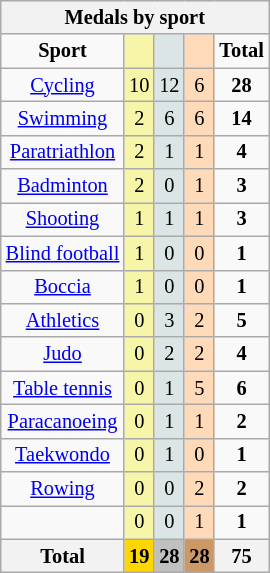<table class="wikitable" style="font-size:85%">
<tr style="background:#efefef;">
<th colspan=7><strong>Medals by sport</strong></th>
</tr>
<tr align=center>
<td><strong>Sport</strong></td>
<td bgcolor=#f7f6a8></td>
<td bgcolor=#dce5e5></td>
<td bgcolor=#ffdab9></td>
<td><strong>Total</strong></td>
</tr>
<tr align=center>
<td><a href='#'>Cycling</a></td>
<td style="background:#F7F6A8;">10</td>
<td style="background:#DCE5E5;">12</td>
<td style="background:#FFDAB9;">6</td>
<td><strong>28</strong></td>
</tr>
<tr align=center>
<td><a href='#'>Swimming</a></td>
<td style="background:#F7F6A8;">2</td>
<td style="background:#DCE5E5;">6</td>
<td style="background:#FFDAB9;">6</td>
<td><strong>14</strong></td>
</tr>
<tr align=center>
<td><a href='#'>Paratriathlon</a></td>
<td style="background:#F7F6A8;">2</td>
<td style="background:#DCE5E5;">1</td>
<td style="background:#FFDAB9;">1</td>
<td><strong>4</strong></td>
</tr>
<tr align=center>
<td><a href='#'>Badminton</a></td>
<td style="background:#F7F6A8;">2</td>
<td style="background:#DCE5E5;">0</td>
<td style="background:#FFDAB9;">1</td>
<td><strong>3</strong></td>
</tr>
<tr align=center>
<td><a href='#'>Shooting</a></td>
<td style="background:#F7F6A8;">1</td>
<td style="background:#DCE5E5;">1</td>
<td style="background:#FFDAB9;">1</td>
<td><strong>3</strong></td>
</tr>
<tr align=center>
<td><a href='#'>Blind football</a></td>
<td style="background:#F7F6A8;">1</td>
<td style="background:#DCE5E5;">0</td>
<td style="background:#FFDAB9;">0</td>
<td><strong>1</strong></td>
</tr>
<tr align=center>
<td><a href='#'>Boccia</a></td>
<td style="background:#F7F6A8;">1</td>
<td style="background:#DCE5E5;">0</td>
<td style="background:#FFDAB9;">0</td>
<td><strong>1</strong></td>
</tr>
<tr align=center>
<td><a href='#'>Athletics</a></td>
<td style="background:#F7F6A8;">0</td>
<td style="background:#DCE5E5;">3</td>
<td style="background:#FFDAB9;">2</td>
<td><strong>5</strong></td>
</tr>
<tr align=center>
<td><a href='#'>Judo</a></td>
<td style="background:#F7F6A8;">0</td>
<td style="background:#DCE5E5;">2</td>
<td style="background:#FFDAB9;">2</td>
<td><strong>4</strong></td>
</tr>
<tr align=center>
<td><a href='#'>Table tennis</a></td>
<td style="background:#F7F6A8;">0</td>
<td style="background:#DCE5E5;">1</td>
<td style="background:#FFDAB9;">5</td>
<td><strong>6</strong></td>
</tr>
<tr align=center>
<td><a href='#'>Paracanoeing</a></td>
<td style="background:#F7F6A8;">0</td>
<td style="background:#DCE5E5;">1</td>
<td style="background:#FFDAB9;">1</td>
<td><strong>2</strong></td>
</tr>
<tr align=center>
<td><a href='#'>Taekwondo</a></td>
<td style="background:#F7F6A8;">0</td>
<td style="background:#DCE5E5;">1</td>
<td style="background:#FFDAB9;">0</td>
<td><strong>1</strong></td>
</tr>
<tr align=center>
<td><a href='#'>Rowing</a></td>
<td style="background:#F7F6A8;">0</td>
<td style="background:#DCE5E5;">0</td>
<td style="background:#FFDAB9;">2</td>
<td><strong>2</strong></td>
</tr>
<tr align=center>
<td></td>
<td style="background:#F7F6A8;">0</td>
<td style="background:#DCE5E5;">0</td>
<td style="background:#FFDAB9;">1</td>
<td><strong>1</strong></td>
</tr>
<tr align=center>
<th><strong>Total</strong></th>
<th style="background:gold;"><strong>19</strong></th>
<th style="background:silver;"><strong>28</strong></th>
<th style="background:#c96;"><strong>28</strong></th>
<th><strong>75</strong></th>
</tr>
</table>
